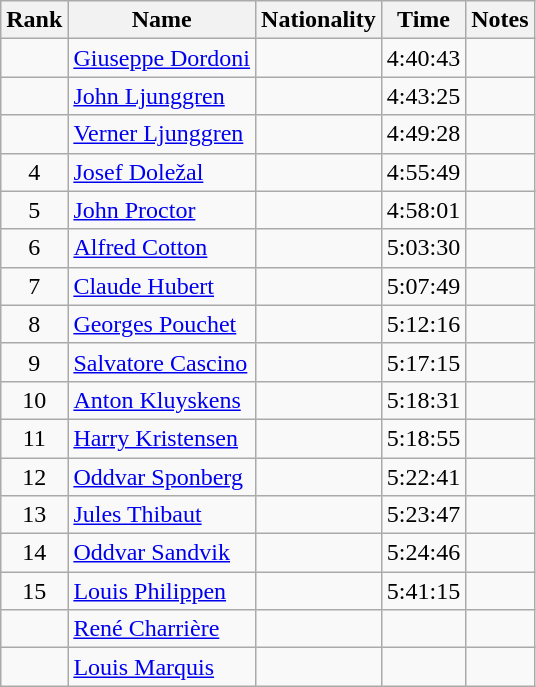<table class="wikitable sortable" style="text-align:center">
<tr>
<th>Rank</th>
<th>Name</th>
<th>Nationality</th>
<th>Time</th>
<th>Notes</th>
</tr>
<tr>
<td></td>
<td align=left><a href='#'>Giuseppe Dordoni</a></td>
<td align=left></td>
<td>4:40:43</td>
<td></td>
</tr>
<tr>
<td></td>
<td align=left><a href='#'>John Ljunggren</a></td>
<td align=left></td>
<td>4:43:25</td>
<td></td>
</tr>
<tr>
<td></td>
<td align=left><a href='#'>Verner Ljunggren</a></td>
<td align=left></td>
<td>4:49:28</td>
<td></td>
</tr>
<tr>
<td>4</td>
<td align=left><a href='#'>Josef Doležal</a></td>
<td align=left></td>
<td>4:55:49</td>
<td></td>
</tr>
<tr>
<td>5</td>
<td align=left><a href='#'>John Proctor</a></td>
<td align=left></td>
<td>4:58:01</td>
<td></td>
</tr>
<tr>
<td>6</td>
<td align=left><a href='#'>Alfred Cotton</a></td>
<td align=left></td>
<td>5:03:30</td>
<td></td>
</tr>
<tr>
<td>7</td>
<td align=left><a href='#'>Claude Hubert</a></td>
<td align=left></td>
<td>5:07:49</td>
<td></td>
</tr>
<tr>
<td>8</td>
<td align=left><a href='#'>Georges Pouchet</a></td>
<td align=left></td>
<td>5:12:16</td>
<td></td>
</tr>
<tr>
<td>9</td>
<td align=left><a href='#'>Salvatore Cascino</a></td>
<td align=left></td>
<td>5:17:15</td>
<td></td>
</tr>
<tr>
<td>10</td>
<td align=left><a href='#'>Anton Kluyskens</a></td>
<td align=left></td>
<td>5:18:31</td>
<td></td>
</tr>
<tr>
<td>11</td>
<td align=left><a href='#'>Harry Kristensen</a></td>
<td align=left></td>
<td>5:18:55</td>
<td></td>
</tr>
<tr>
<td>12</td>
<td align=left><a href='#'>Oddvar Sponberg</a></td>
<td align=left></td>
<td>5:22:41</td>
<td></td>
</tr>
<tr>
<td>13</td>
<td align=left><a href='#'>Jules Thibaut</a></td>
<td align=left></td>
<td>5:23:47</td>
<td></td>
</tr>
<tr>
<td>14</td>
<td align=left><a href='#'>Oddvar Sandvik</a></td>
<td align=left></td>
<td>5:24:46</td>
<td></td>
</tr>
<tr>
<td>15</td>
<td align=left><a href='#'>Louis Philippen</a></td>
<td align=left></td>
<td>5:41:15</td>
<td></td>
</tr>
<tr>
<td></td>
<td align=left><a href='#'>René Charrière</a></td>
<td align=left></td>
<td></td>
<td></td>
</tr>
<tr>
<td></td>
<td align=left><a href='#'>Louis Marquis</a></td>
<td align=left></td>
<td></td>
<td></td>
</tr>
</table>
